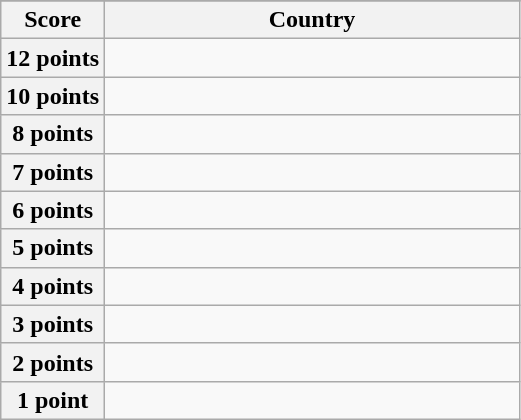<table class="wikitable">
<tr>
</tr>
<tr>
<th scope="col" width="20%">Score</th>
<th scope="col">Country</th>
</tr>
<tr>
<th scope="row">12 points</th>
<td></td>
</tr>
<tr>
<th scope="row">10 points</th>
<td></td>
</tr>
<tr>
<th scope="row">8 points</th>
<td></td>
</tr>
<tr>
<th scope="row">7 points</th>
<td></td>
</tr>
<tr>
<th scope="row">6 points</th>
<td></td>
</tr>
<tr>
<th scope="row">5 points</th>
<td></td>
</tr>
<tr>
<th scope="row">4 points</th>
<td></td>
</tr>
<tr>
<th scope="row">3 points</th>
<td></td>
</tr>
<tr>
<th scope="row">2 points</th>
<td></td>
</tr>
<tr>
<th scope="row">1 point</th>
<td></td>
</tr>
</table>
